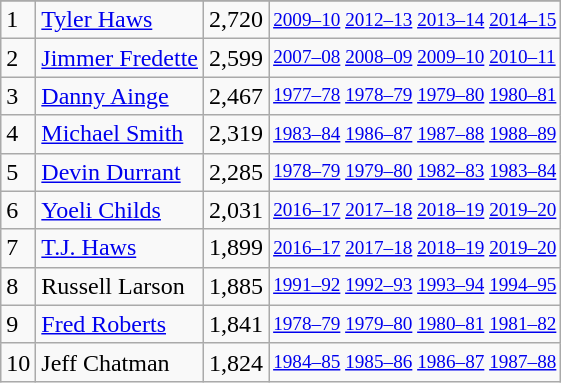<table class="wikitable">
<tr>
</tr>
<tr>
<td>1</td>
<td><a href='#'>Tyler Haws</a></td>
<td>2,720</td>
<td style="font-size:80%;"><a href='#'>2009–10</a> <a href='#'>2012–13</a> <a href='#'>2013–14</a> <a href='#'>2014–15</a></td>
</tr>
<tr>
<td>2</td>
<td><a href='#'>Jimmer Fredette</a></td>
<td>2,599</td>
<td style="font-size:80%;"><a href='#'>2007–08</a> <a href='#'>2008–09</a> <a href='#'>2009–10</a> <a href='#'>2010–11</a></td>
</tr>
<tr>
<td>3</td>
<td><a href='#'>Danny Ainge</a></td>
<td>2,467</td>
<td style="font-size:80%;"><a href='#'>1977–78</a> <a href='#'>1978–79</a> <a href='#'>1979–80</a> <a href='#'>1980–81</a></td>
</tr>
<tr>
<td>4</td>
<td><a href='#'>Michael Smith</a></td>
<td>2,319</td>
<td style="font-size:80%;"><a href='#'>1983–84</a> <a href='#'>1986–87</a> <a href='#'>1987–88</a> <a href='#'>1988–89</a></td>
</tr>
<tr>
<td>5</td>
<td><a href='#'>Devin Durrant</a></td>
<td>2,285</td>
<td style="font-size:80%;"><a href='#'>1978–79</a> <a href='#'>1979–80</a> <a href='#'>1982–83</a> <a href='#'>1983–84</a></td>
</tr>
<tr>
<td>6</td>
<td><a href='#'>Yoeli Childs</a></td>
<td>2,031</td>
<td style="font-size:80%;"><a href='#'>2016–17</a> <a href='#'>2017–18</a> <a href='#'>2018–19</a> <a href='#'>2019–20</a></td>
</tr>
<tr>
<td>7</td>
<td><a href='#'>T.J. Haws</a></td>
<td>1,899</td>
<td style="font-size:80%;"><a href='#'>2016–17</a> <a href='#'>2017–18</a> <a href='#'>2018–19</a> <a href='#'>2019–20</a></td>
</tr>
<tr>
<td>8</td>
<td>Russell Larson</td>
<td>1,885</td>
<td style="font-size:80%;"><a href='#'>1991–92</a> <a href='#'>1992–93</a> <a href='#'>1993–94</a> <a href='#'>1994–95</a></td>
</tr>
<tr>
<td>9</td>
<td><a href='#'>Fred Roberts</a></td>
<td>1,841</td>
<td style="font-size:80%;"><a href='#'>1978–79</a> <a href='#'>1979–80</a> <a href='#'>1980–81</a> <a href='#'>1981–82</a></td>
</tr>
<tr>
<td>10</td>
<td>Jeff Chatman</td>
<td>1,824</td>
<td style="font-size:80%;"><a href='#'>1984–85</a> <a href='#'>1985–86</a> <a href='#'>1986–87</a> <a href='#'>1987–88</a></td>
</tr>
</table>
